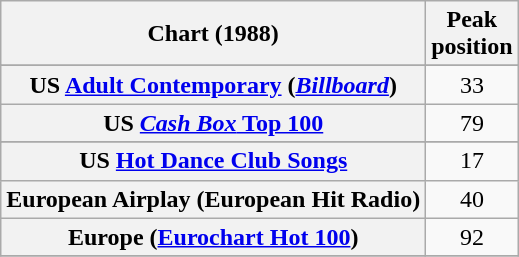<table class="wikitable sortable plainrowheaders" style="text-align:center;">
<tr>
<th scope="col">Chart (1988)</th>
<th scope="col">Peak<br>position</th>
</tr>
<tr>
</tr>
<tr>
</tr>
<tr>
</tr>
<tr>
</tr>
<tr>
<th scope="row">US <a href='#'>Adult Contemporary</a> (<em><a href='#'>Billboard</a></em>)</th>
<td>33</td>
</tr>
<tr>
<th scope="row">US <a href='#'><em>Cash Box</em> Top 100</a></th>
<td>79</td>
</tr>
<tr>
</tr>
<tr>
<th scope="row">US <a href='#'>Hot Dance Club Songs</a></th>
<td style="text-align:center;">17</td>
</tr>
<tr>
<th scope="row">European Airplay (European Hit Radio)</th>
<td style="text-align:center;">40</td>
</tr>
<tr>
<th scope="row">Europe (<a href='#'>Eurochart Hot 100</a>)</th>
<td style="text-align:center;">92</td>
</tr>
<tr>
</tr>
</table>
